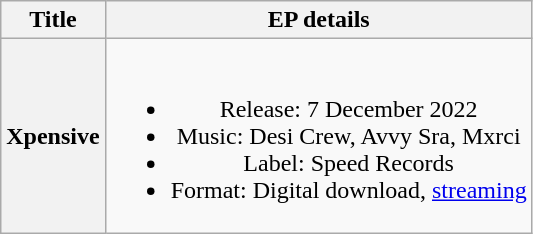<table class="wikitable plainrowheaders" style="text-align:center;">
<tr>
<th>Title</th>
<th>EP details</th>
</tr>
<tr>
<th scope="row">Xpensive</th>
<td><br><ul><li>Release: 7 December 2022</li><li>Music: Desi Crew, Avvy Sra, Mxrci</li><li>Label: Speed Records</li><li>Format: Digital download, <a href='#'>streaming</a></li></ul></td>
</tr>
</table>
